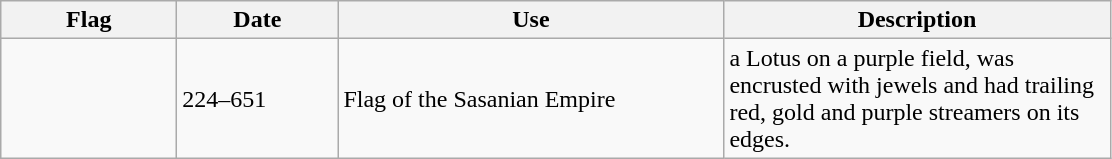<table class="wikitable">
<tr>
<th style="width:110px;">Flag</th>
<th style="width:100px;">Date</th>
<th style="width:250px;">Use</th>
<th style="width:250px;">Description</th>
</tr>
<tr>
<td></td>
<td>224–651</td>
<td>Flag of the Sasanian Empire</td>
<td>a Lotus on a purple field, was encrusted with jewels and had trailing red, gold and purple streamers on its edges.</td>
</tr>
</table>
